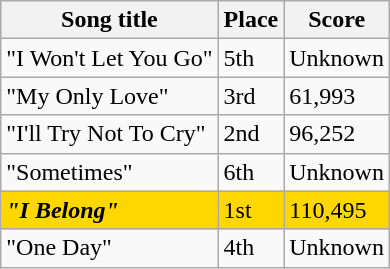<table class="sortable wikitable">
<tr>
<th>Song title</th>
<th>Place</th>
<th>Score</th>
</tr>
<tr>
<td>"I Won't Let You Go"</td>
<td>5th</td>
<td>Unknown</td>
</tr>
<tr>
<td>"My Only Love"</td>
<td>3rd</td>
<td>61,993</td>
</tr>
<tr>
<td>"I'll Try Not To Cry"</td>
<td>2nd</td>
<td>96,252</td>
</tr>
<tr>
<td>"Sometimes"</td>
<td>6th</td>
<td>Unknown</td>
</tr>
<tr style="background:gold;">
<td><strong><em>"I Belong"</em></strong></td>
<td>1st</td>
<td>110,495</td>
</tr>
<tr>
<td>"One Day"</td>
<td>4th</td>
<td>Unknown</td>
</tr>
</table>
